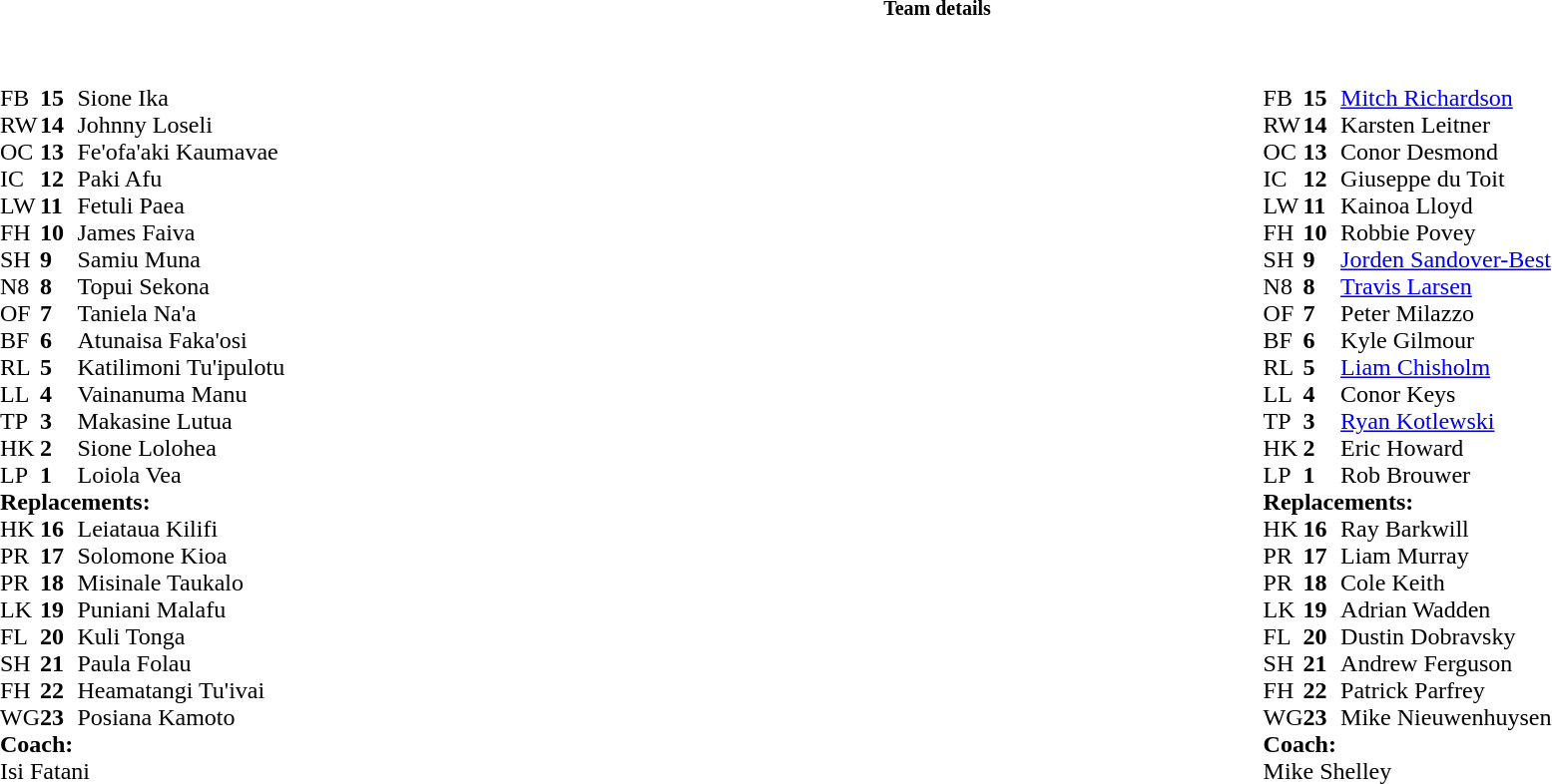<table border="0" width="100%" class="collapsible collapsed">
<tr>
<th><small>Team details</small></th>
</tr>
<tr>
<td><br><table style="width:100%;">
<tr>
<td style="vertical-align:top; width:50%"><br><table cellspacing="0" cellpadding="0">
<tr>
<th width="25"></th>
<th width="25"></th>
</tr>
<tr>
<td>FB</td>
<td><strong>15</strong></td>
<td>Sione Ika</td>
</tr>
<tr>
<td>RW</td>
<td><strong>14</strong></td>
<td>Johnny Loseli</td>
</tr>
<tr>
<td>OC</td>
<td><strong>13</strong></td>
<td>Fe'ofa'aki Kaumavae</td>
</tr>
<tr>
<td>IC</td>
<td><strong>12</strong></td>
<td>Paki Afu</td>
</tr>
<tr>
<td>LW</td>
<td><strong>11</strong></td>
<td>Fetuli Paea</td>
</tr>
<tr>
<td>FH</td>
<td><strong>10</strong></td>
<td>James Faiva</td>
</tr>
<tr>
<td>SH</td>
<td><strong>9</strong></td>
<td>Samiu Muna</td>
</tr>
<tr>
<td>N8</td>
<td><strong>8</strong></td>
<td>Topui Sekona</td>
</tr>
<tr>
<td>OF</td>
<td><strong>7</strong></td>
<td>Taniela Na'a</td>
</tr>
<tr>
<td>BF</td>
<td><strong>6</strong></td>
<td>Atunaisa Faka'osi</td>
</tr>
<tr>
<td>RL</td>
<td><strong>5</strong></td>
<td>Katilimoni Tu'ipulotu</td>
</tr>
<tr>
<td>LL</td>
<td><strong>4</strong></td>
<td>Vainanuma Manu</td>
</tr>
<tr>
<td>TP</td>
<td><strong>3</strong></td>
<td>Makasine Lutua</td>
</tr>
<tr>
<td>HK</td>
<td><strong>2</strong></td>
<td>Sione Lolohea</td>
</tr>
<tr>
<td>LP</td>
<td><strong>1</strong></td>
<td>Loiola Vea</td>
</tr>
<tr>
<td colspan=3><strong>Replacements:</strong></td>
</tr>
<tr>
<td>HK</td>
<td><strong>16</strong></td>
<td>Leiataua Kilifi</td>
</tr>
<tr>
<td>PR</td>
<td><strong>17</strong></td>
<td>Solomone Kioa</td>
</tr>
<tr>
<td>PR</td>
<td><strong>18</strong></td>
<td>Misinale Taukalo</td>
</tr>
<tr>
<td>LK</td>
<td><strong>19</strong></td>
<td>Puniani Malafu</td>
</tr>
<tr>
<td>FL</td>
<td><strong>20</strong></td>
<td>Kuli Tonga </td>
</tr>
<tr>
<td>SH</td>
<td><strong>21</strong></td>
<td>Paula Folau</td>
</tr>
<tr>
<td>FH</td>
<td><strong>22</strong></td>
<td>Heamatangi Tu'ivai</td>
</tr>
<tr>
<td>WG</td>
<td><strong>23</strong></td>
<td>Posiana Kamoto</td>
</tr>
<tr>
<td colspan=3><strong>Coach:</strong></td>
</tr>
<tr>
<td colspan="4"> Isi Fatani</td>
</tr>
</table>
</td>
<td style="vertical-align:top; width:50%"><br><table cellspacing="0" cellpadding="0" style="margin:auto">
<tr>
<th width="25"></th>
<th width="25"></th>
</tr>
<tr>
<td>FB</td>
<td><strong>15</strong></td>
<td><a href='#'>Mitch Richardson</a></td>
</tr>
<tr>
<td>RW</td>
<td><strong>14</strong></td>
<td>Karsten Leitner</td>
</tr>
<tr>
<td>OC</td>
<td><strong>13</strong></td>
<td>Conor Desmond</td>
</tr>
<tr>
<td>IC</td>
<td><strong>12</strong></td>
<td>Giuseppe du Toit</td>
</tr>
<tr>
<td>LW</td>
<td><strong>11</strong></td>
<td>Kainoa Lloyd</td>
</tr>
<tr>
<td>FH</td>
<td><strong>10</strong></td>
<td>Robbie Povey</td>
</tr>
<tr>
<td>SH</td>
<td><strong>9</strong></td>
<td><a href='#'>Jorden Sandover-Best</a></td>
</tr>
<tr>
<td>N8</td>
<td><strong>8</strong></td>
<td><a href='#'>Travis Larsen</a></td>
</tr>
<tr>
<td>OF</td>
<td><strong>7</strong></td>
<td>Peter Milazzo</td>
</tr>
<tr>
<td>BF</td>
<td><strong>6</strong></td>
<td>Kyle Gilmour</td>
</tr>
<tr>
<td>RL</td>
<td><strong>5</strong></td>
<td><a href='#'>Liam Chisholm</a></td>
</tr>
<tr>
<td>LL</td>
<td><strong>4</strong></td>
<td>Conor Keys</td>
</tr>
<tr>
<td>TP</td>
<td><strong>3</strong></td>
<td><a href='#'>Ryan Kotlewski</a></td>
</tr>
<tr>
<td>HK</td>
<td><strong>2</strong></td>
<td>Eric Howard</td>
</tr>
<tr>
<td>LP</td>
<td><strong>1</strong></td>
<td>Rob Brouwer</td>
</tr>
<tr>
<td colspan=3><strong>Replacements:</strong></td>
</tr>
<tr>
<td>HK</td>
<td><strong>16</strong></td>
<td>Ray Barkwill</td>
</tr>
<tr>
<td>PR</td>
<td><strong>17</strong></td>
<td>Liam Murray</td>
</tr>
<tr>
<td>PR</td>
<td><strong>18</strong></td>
<td>Cole Keith</td>
</tr>
<tr>
<td>LK</td>
<td><strong>19</strong></td>
<td>Adrian Wadden</td>
</tr>
<tr>
<td>FL</td>
<td><strong>20</strong></td>
<td>Dustin Dobravsky</td>
</tr>
<tr>
<td>SH</td>
<td><strong>21</strong></td>
<td>Andrew Ferguson</td>
</tr>
<tr>
<td>FH</td>
<td><strong>22</strong></td>
<td>Patrick Parfrey</td>
</tr>
<tr>
<td>WG</td>
<td><strong>23</strong></td>
<td>Mike Nieuwenhuysen</td>
</tr>
<tr>
<td colspan=3><strong>Coach:</strong></td>
</tr>
<tr>
<td colspan="4"> Mike Shelley</td>
</tr>
</table>
</td>
</tr>
</table>
<table style="width:100%">
<tr>
<td></td>
</tr>
</table>
</td>
</tr>
</table>
